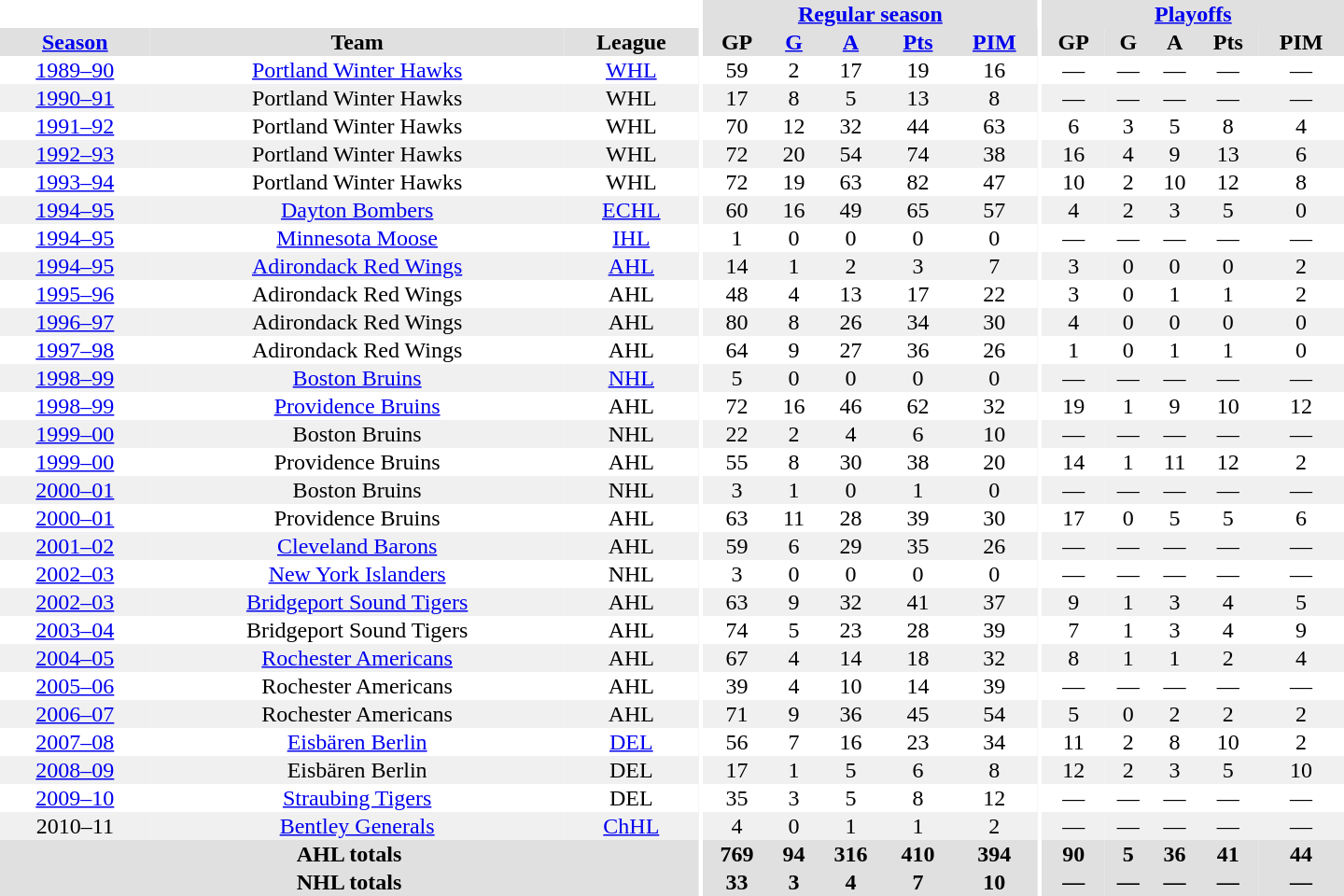<table border="0" cellpadding="1" cellspacing="0" style="text-align:center; width:60em">
<tr bgcolor="#e0e0e0">
<th colspan="3" bgcolor="#ffffff"></th>
<th rowspan="100" bgcolor="#ffffff"></th>
<th colspan="5"><a href='#'>Regular season</a></th>
<th rowspan="100" bgcolor="#ffffff"></th>
<th colspan="5"><a href='#'>Playoffs</a></th>
</tr>
<tr bgcolor="#e0e0e0">
<th><a href='#'>Season</a></th>
<th>Team</th>
<th>League</th>
<th>GP</th>
<th><a href='#'>G</a></th>
<th><a href='#'>A</a></th>
<th><a href='#'>Pts</a></th>
<th><a href='#'>PIM</a></th>
<th>GP</th>
<th>G</th>
<th>A</th>
<th>Pts</th>
<th>PIM</th>
</tr>
<tr>
<td><a href='#'>1989–90</a></td>
<td><a href='#'>Portland Winter Hawks</a></td>
<td><a href='#'>WHL</a></td>
<td>59</td>
<td>2</td>
<td>17</td>
<td>19</td>
<td>16</td>
<td>—</td>
<td>—</td>
<td>—</td>
<td>—</td>
<td>—</td>
</tr>
<tr bgcolor="#f0f0f0">
<td><a href='#'>1990–91</a></td>
<td>Portland Winter Hawks</td>
<td>WHL</td>
<td>17</td>
<td>8</td>
<td>5</td>
<td>13</td>
<td>8</td>
<td>—</td>
<td>—</td>
<td>—</td>
<td>—</td>
<td>—</td>
</tr>
<tr>
<td><a href='#'>1991–92</a></td>
<td>Portland Winter Hawks</td>
<td>WHL</td>
<td>70</td>
<td>12</td>
<td>32</td>
<td>44</td>
<td>63</td>
<td>6</td>
<td>3</td>
<td>5</td>
<td>8</td>
<td>4</td>
</tr>
<tr bgcolor="#f0f0f0">
<td><a href='#'>1992–93</a></td>
<td>Portland Winter Hawks</td>
<td>WHL</td>
<td>72</td>
<td>20</td>
<td>54</td>
<td>74</td>
<td>38</td>
<td>16</td>
<td>4</td>
<td>9</td>
<td>13</td>
<td>6</td>
</tr>
<tr>
<td><a href='#'>1993–94</a></td>
<td>Portland Winter Hawks</td>
<td>WHL</td>
<td>72</td>
<td>19</td>
<td>63</td>
<td>82</td>
<td>47</td>
<td>10</td>
<td>2</td>
<td>10</td>
<td>12</td>
<td>8</td>
</tr>
<tr bgcolor="#f0f0f0">
<td><a href='#'>1994–95</a></td>
<td><a href='#'>Dayton Bombers</a></td>
<td><a href='#'>ECHL</a></td>
<td>60</td>
<td>16</td>
<td>49</td>
<td>65</td>
<td>57</td>
<td>4</td>
<td>2</td>
<td>3</td>
<td>5</td>
<td>0</td>
</tr>
<tr>
<td><a href='#'>1994–95</a></td>
<td><a href='#'>Minnesota Moose</a></td>
<td><a href='#'>IHL</a></td>
<td>1</td>
<td>0</td>
<td>0</td>
<td>0</td>
<td>0</td>
<td>—</td>
<td>—</td>
<td>—</td>
<td>—</td>
<td>—</td>
</tr>
<tr bgcolor="#f0f0f0">
<td><a href='#'>1994–95</a></td>
<td><a href='#'>Adirondack Red Wings</a></td>
<td><a href='#'>AHL</a></td>
<td>14</td>
<td>1</td>
<td>2</td>
<td>3</td>
<td>7</td>
<td>3</td>
<td>0</td>
<td>0</td>
<td>0</td>
<td>2</td>
</tr>
<tr>
<td><a href='#'>1995–96</a></td>
<td>Adirondack Red Wings</td>
<td>AHL</td>
<td>48</td>
<td>4</td>
<td>13</td>
<td>17</td>
<td>22</td>
<td>3</td>
<td>0</td>
<td>1</td>
<td>1</td>
<td>2</td>
</tr>
<tr bgcolor="#f0f0f0">
<td><a href='#'>1996–97</a></td>
<td>Adirondack Red Wings</td>
<td>AHL</td>
<td>80</td>
<td>8</td>
<td>26</td>
<td>34</td>
<td>30</td>
<td>4</td>
<td>0</td>
<td>0</td>
<td>0</td>
<td>0</td>
</tr>
<tr>
<td><a href='#'>1997–98</a></td>
<td>Adirondack Red Wings</td>
<td>AHL</td>
<td>64</td>
<td>9</td>
<td>27</td>
<td>36</td>
<td>26</td>
<td>1</td>
<td>0</td>
<td>1</td>
<td>1</td>
<td>0</td>
</tr>
<tr bgcolor="#f0f0f0">
<td><a href='#'>1998–99</a></td>
<td><a href='#'>Boston Bruins</a></td>
<td><a href='#'>NHL</a></td>
<td>5</td>
<td>0</td>
<td>0</td>
<td>0</td>
<td>0</td>
<td>—</td>
<td>—</td>
<td>—</td>
<td>—</td>
<td>—</td>
</tr>
<tr>
<td><a href='#'>1998–99</a></td>
<td><a href='#'>Providence Bruins</a></td>
<td>AHL</td>
<td>72</td>
<td>16</td>
<td>46</td>
<td>62</td>
<td>32</td>
<td>19</td>
<td>1</td>
<td>9</td>
<td>10</td>
<td>12</td>
</tr>
<tr bgcolor="#f0f0f0">
<td><a href='#'>1999–00</a></td>
<td>Boston Bruins</td>
<td>NHL</td>
<td>22</td>
<td>2</td>
<td>4</td>
<td>6</td>
<td>10</td>
<td>—</td>
<td>—</td>
<td>—</td>
<td>—</td>
<td>—</td>
</tr>
<tr>
<td><a href='#'>1999–00</a></td>
<td>Providence Bruins</td>
<td>AHL</td>
<td>55</td>
<td>8</td>
<td>30</td>
<td>38</td>
<td>20</td>
<td>14</td>
<td>1</td>
<td>11</td>
<td>12</td>
<td>2</td>
</tr>
<tr bgcolor="#f0f0f0">
<td><a href='#'>2000–01</a></td>
<td>Boston Bruins</td>
<td>NHL</td>
<td>3</td>
<td>1</td>
<td>0</td>
<td>1</td>
<td>0</td>
<td>—</td>
<td>—</td>
<td>—</td>
<td>—</td>
<td>—</td>
</tr>
<tr>
<td><a href='#'>2000–01</a></td>
<td>Providence Bruins</td>
<td>AHL</td>
<td>63</td>
<td>11</td>
<td>28</td>
<td>39</td>
<td>30</td>
<td>17</td>
<td>0</td>
<td>5</td>
<td>5</td>
<td>6</td>
</tr>
<tr bgcolor="#f0f0f0">
<td><a href='#'>2001–02</a></td>
<td><a href='#'>Cleveland Barons</a></td>
<td>AHL</td>
<td>59</td>
<td>6</td>
<td>29</td>
<td>35</td>
<td>26</td>
<td>—</td>
<td>—</td>
<td>—</td>
<td>—</td>
<td>—</td>
</tr>
<tr>
<td><a href='#'>2002–03</a></td>
<td><a href='#'>New York Islanders</a></td>
<td>NHL</td>
<td>3</td>
<td>0</td>
<td>0</td>
<td>0</td>
<td>0</td>
<td>—</td>
<td>—</td>
<td>—</td>
<td>—</td>
<td>—</td>
</tr>
<tr bgcolor="#f0f0f0">
<td><a href='#'>2002–03</a></td>
<td><a href='#'>Bridgeport Sound Tigers</a></td>
<td>AHL</td>
<td>63</td>
<td>9</td>
<td>32</td>
<td>41</td>
<td>37</td>
<td>9</td>
<td>1</td>
<td>3</td>
<td>4</td>
<td>5</td>
</tr>
<tr>
<td><a href='#'>2003–04</a></td>
<td>Bridgeport Sound Tigers</td>
<td>AHL</td>
<td>74</td>
<td>5</td>
<td>23</td>
<td>28</td>
<td>39</td>
<td>7</td>
<td>1</td>
<td>3</td>
<td>4</td>
<td>9</td>
</tr>
<tr bgcolor="#f0f0f0">
<td><a href='#'>2004–05</a></td>
<td><a href='#'>Rochester Americans</a></td>
<td>AHL</td>
<td>67</td>
<td>4</td>
<td>14</td>
<td>18</td>
<td>32</td>
<td>8</td>
<td>1</td>
<td>1</td>
<td>2</td>
<td>4</td>
</tr>
<tr>
<td><a href='#'>2005–06</a></td>
<td>Rochester Americans</td>
<td>AHL</td>
<td>39</td>
<td>4</td>
<td>10</td>
<td>14</td>
<td>39</td>
<td>—</td>
<td>—</td>
<td>—</td>
<td>—</td>
<td>—</td>
</tr>
<tr bgcolor="#f0f0f0">
<td><a href='#'>2006–07</a></td>
<td>Rochester Americans</td>
<td>AHL</td>
<td>71</td>
<td>9</td>
<td>36</td>
<td>45</td>
<td>54</td>
<td>5</td>
<td>0</td>
<td>2</td>
<td>2</td>
<td>2</td>
</tr>
<tr>
<td><a href='#'>2007–08</a></td>
<td><a href='#'>Eisbären Berlin</a></td>
<td><a href='#'>DEL</a></td>
<td>56</td>
<td>7</td>
<td>16</td>
<td>23</td>
<td>34</td>
<td>11</td>
<td>2</td>
<td>8</td>
<td>10</td>
<td>2</td>
</tr>
<tr bgcolor="#f0f0f0">
<td><a href='#'>2008–09</a></td>
<td>Eisbären Berlin</td>
<td>DEL</td>
<td>17</td>
<td>1</td>
<td>5</td>
<td>6</td>
<td>8</td>
<td>12</td>
<td>2</td>
<td>3</td>
<td>5</td>
<td>10</td>
</tr>
<tr>
<td><a href='#'>2009–10</a></td>
<td><a href='#'>Straubing Tigers</a></td>
<td>DEL</td>
<td>35</td>
<td>3</td>
<td>5</td>
<td>8</td>
<td>12</td>
<td>—</td>
<td>—</td>
<td>—</td>
<td>—</td>
<td>—</td>
</tr>
<tr bgcolor="#f0f0f0">
<td>2010–11</td>
<td><a href='#'>Bentley Generals</a></td>
<td><a href='#'>ChHL</a></td>
<td>4</td>
<td>0</td>
<td>1</td>
<td>1</td>
<td>2</td>
<td>—</td>
<td>—</td>
<td>—</td>
<td>—</td>
<td>—</td>
</tr>
<tr bgcolor="#e0e0e0">
<th colspan="3">AHL totals</th>
<th>769</th>
<th>94</th>
<th>316</th>
<th>410</th>
<th>394</th>
<th>90</th>
<th>5</th>
<th>36</th>
<th>41</th>
<th>44</th>
</tr>
<tr bgcolor="#e0e0e0">
<th colspan="3">NHL totals</th>
<th>33</th>
<th>3</th>
<th>4</th>
<th>7</th>
<th>10</th>
<th>—</th>
<th>—</th>
<th>—</th>
<th>—</th>
<th>—</th>
</tr>
</table>
